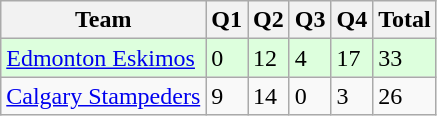<table class="wikitable">
<tr>
<th>Team</th>
<th>Q1</th>
<th>Q2</th>
<th>Q3</th>
<th>Q4</th>
<th>Total</th>
</tr>
<tr style="background-color:#DDFFDD">
<td><a href='#'>Edmonton Eskimos</a></td>
<td>0</td>
<td>12</td>
<td>4</td>
<td>17</td>
<td>33</td>
</tr>
<tr>
<td><a href='#'>Calgary Stampeders</a></td>
<td>9</td>
<td>14</td>
<td>0</td>
<td>3</td>
<td>26</td>
</tr>
</table>
